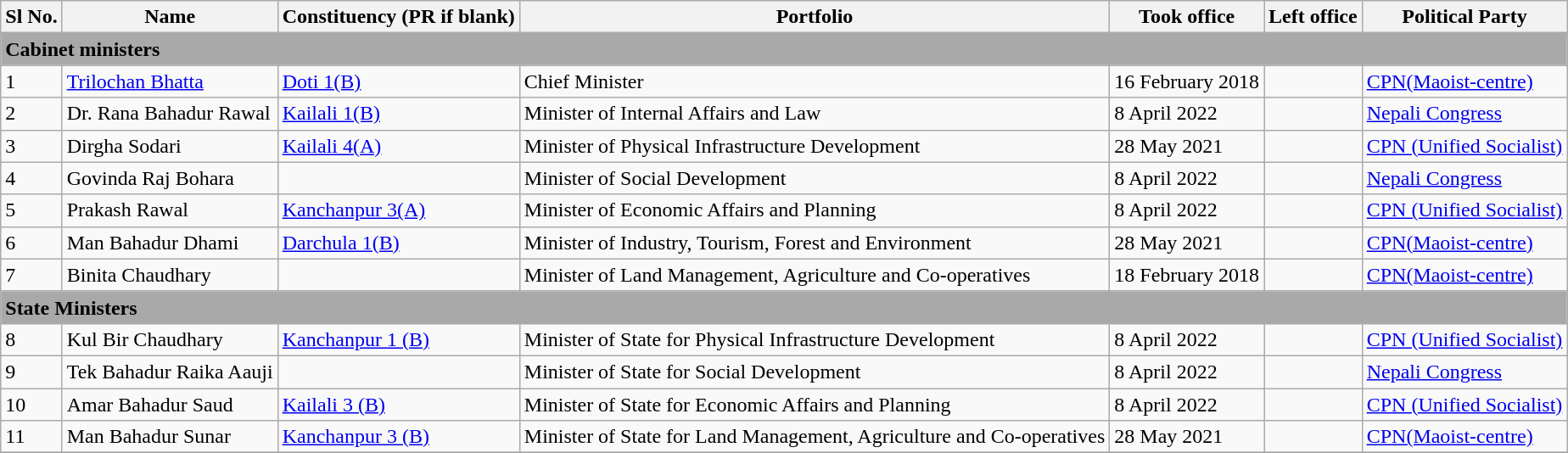<table class="wikitable">
<tr>
<th>Sl No.</th>
<th>Name</th>
<th>Constituency (PR if blank)</th>
<th>Portfolio</th>
<th>Took office</th>
<th>Left office</th>
<th>Political Party</th>
</tr>
<tr>
<td colspan="7" bgcolor="darkgrey"><strong>Cabinet ministers</strong></td>
</tr>
<tr>
<td>1</td>
<td><a href='#'>Trilochan Bhatta</a></td>
<td><a href='#'>Doti 1(B)</a></td>
<td>Chief Minister</td>
<td>16 February 2018</td>
<td></td>
<td><a href='#'>CPN(Maoist-centre)</a></td>
</tr>
<tr>
<td>2</td>
<td>Dr. Rana Bahadur Rawal</td>
<td><a href='#'>Kailali 1(B)</a></td>
<td>Minister of Internal Affairs and Law</td>
<td>8 April 2022</td>
<td></td>
<td><a href='#'>Nepali Congress</a></td>
</tr>
<tr>
<td>3</td>
<td>Dirgha Sodari</td>
<td><a href='#'>Kailali 4(A)</a></td>
<td>Minister of Physical Infrastructure Development</td>
<td>28 May 2021</td>
<td></td>
<td><a href='#'>CPN (Unified Socialist)</a></td>
</tr>
<tr>
<td>4</td>
<td>Govinda Raj Bohara</td>
<td></td>
<td>Minister of Social Development</td>
<td>8 April 2022</td>
<td></td>
<td><a href='#'>Nepali Congress</a></td>
</tr>
<tr>
<td>5</td>
<td>Prakash Rawal</td>
<td><a href='#'>Kanchanpur 3(A)</a></td>
<td>Minister of Economic Affairs and Planning</td>
<td>8 April 2022</td>
<td></td>
<td><a href='#'>CPN (Unified Socialist)</a></td>
</tr>
<tr>
<td>6</td>
<td>Man Bahadur Dhami</td>
<td><a href='#'>Darchula 1(B)</a></td>
<td>Minister of Industry, Tourism, Forest and Environment</td>
<td>28 May 2021</td>
<td></td>
<td><a href='#'>CPN(Maoist-centre)</a></td>
</tr>
<tr>
<td>7</td>
<td>Binita Chaudhary </td>
<td></td>
<td>Minister of Land Management, Agriculture and Co-operatives</td>
<td>18 February 2018</td>
<td></td>
<td><a href='#'>CPN(Maoist-centre)</a></td>
</tr>
<tr>
<td colspan="7" bgcolor="darkgrey"><strong>State Ministers</strong></td>
</tr>
<tr>
<td>8</td>
<td>Kul Bir Chaudhary</td>
<td><a href='#'>Kanchanpur 1 (B)</a></td>
<td>Minister of State for Physical Infrastructure Development</td>
<td>8 April 2022</td>
<td></td>
<td><a href='#'>CPN (Unified Socialist)</a></td>
</tr>
<tr>
<td>9</td>
<td>Tek Bahadur Raika Aauji</td>
<td></td>
<td>Minister of State for Social Development</td>
<td>8 April 2022</td>
<td></td>
<td><a href='#'>Nepali Congress</a></td>
</tr>
<tr>
<td>10</td>
<td>Amar Bahadur Saud</td>
<td><a href='#'>Kailali 3 (B)</a></td>
<td>Minister of State for Economic Affairs and Planning</td>
<td>8 April 2022</td>
<td></td>
<td><a href='#'>CPN (Unified Socialist)</a></td>
</tr>
<tr>
<td>11</td>
<td>Man Bahadur Sunar</td>
<td><a href='#'>Kanchanpur 3 (B)</a></td>
<td>Minister of State for  Land Management, Agriculture and Co-operatives</td>
<td>28 May 2021</td>
<td></td>
<td><a href='#'>CPN(Maoist-centre)</a></td>
</tr>
<tr>
</tr>
</table>
